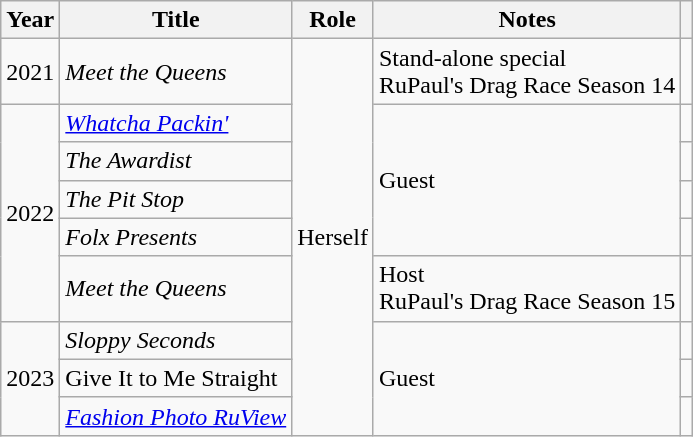<table class="wikitable plainrowheaders sortable">
<tr>
<th scope="col">Year</th>
<th scope="col">Title</th>
<th scope="col">Role</th>
<th scope="col">Notes</th>
<th class="unsortable" style="text-align: center;"></th>
</tr>
<tr>
<td>2021</td>
<td><em>Meet the Queens</em></td>
<td rowspan="9">Herself</td>
<td>Stand-alone special<br>RuPaul's Drag Race Season 14</td>
<td style="text-align: center;"></td>
</tr>
<tr>
<td rowspan="5">2022</td>
<td><em><a href='#'>Whatcha Packin'</a></em></td>
<td rowspan="4">Guest</td>
<td style="text-align: center;"></td>
</tr>
<tr>
<td><em>The Awardist</em></td>
<td style="text-align: center;"></td>
</tr>
<tr>
<td><em>The Pit Stop</em></td>
<td style="text-align: center;"></td>
</tr>
<tr>
<td><em>Folx Presents</em></td>
<td style="text-align: center;"></td>
</tr>
<tr>
<td><em>Meet the Queens</em></td>
<td>Host<br>RuPaul's Drag Race Season 15</td>
<td style="text-align: center;"></td>
</tr>
<tr>
<td rowspan="3">2023</td>
<td><em>Sloppy Seconds<strong></td>
<td rowspan="3">Guest</td>
<td style="text-align: center;"></td>
</tr>
<tr>
<td></em>Give It to Me Straight</strong></td>
<td style="text-align: center;"></td>
</tr>
<tr>
<td><em><a href='#'>Fashion Photo RuView</a></em></td>
<td style="text-align: center;"></td>
</tr>
</table>
